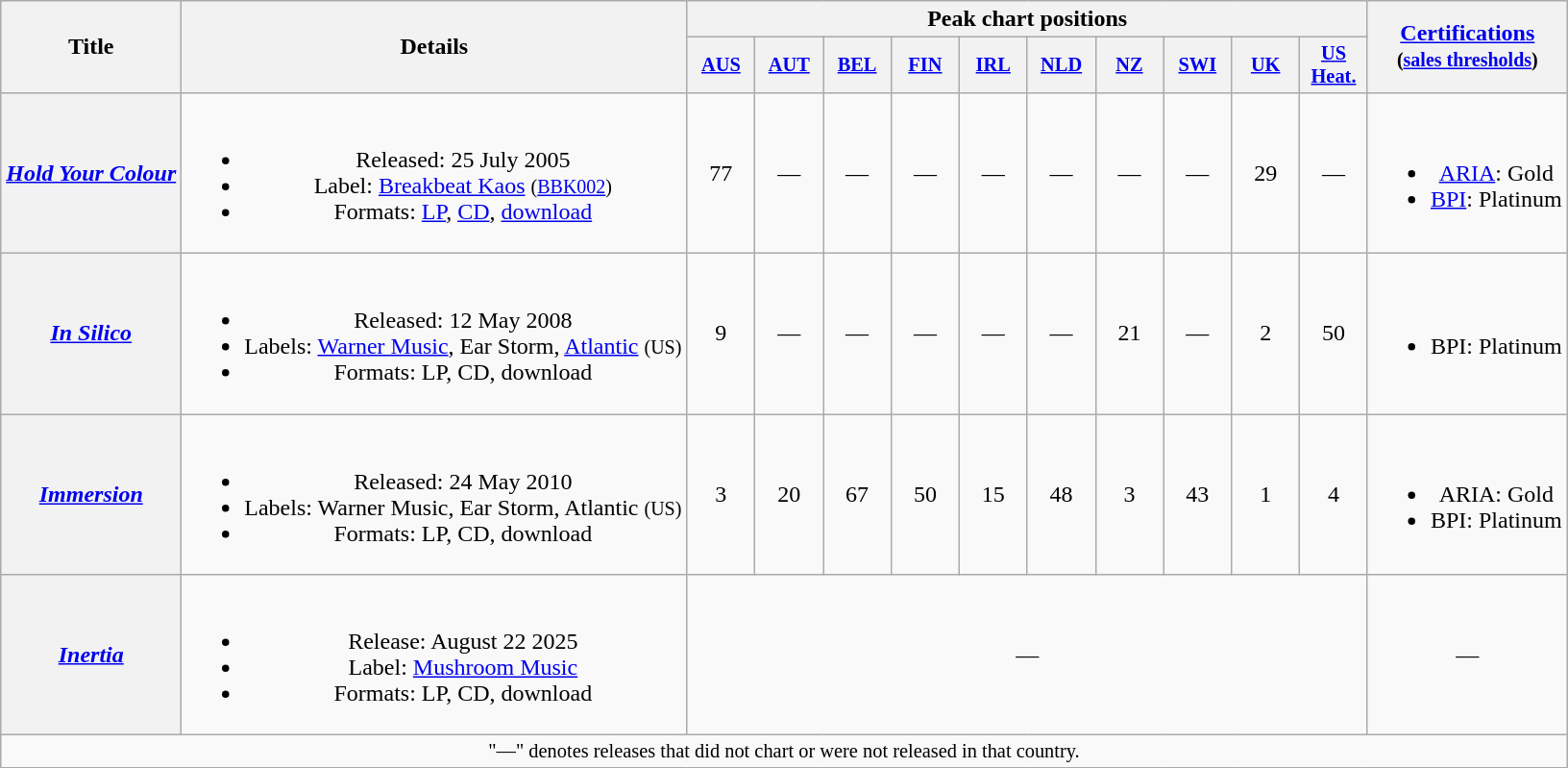<table class="wikitable plainrowheaders" style="text-align:center;">
<tr>
<th scope="col" rowspan="2">Title</th>
<th scope="col" rowspan="2">Details</th>
<th scope="col" colspan="10">Peak chart positions</th>
<th scope="col" rowspan="2"><a href='#'>Certifications</a><br><small>(<a href='#'>sales thresholds</a>)</small></th>
</tr>
<tr>
<th scope="col" style="width:3em;font-size:85%;"><a href='#'>AUS</a><br></th>
<th scope="col" style="width:3em;font-size:85%;"><a href='#'>AUT</a><br></th>
<th scope="col" style="width:3em;font-size:85%;"><a href='#'>BEL</a><br></th>
<th scope="col" style="width:3em;font-size:85%;"><a href='#'>FIN</a><br></th>
<th scope="col" style="width:3em;font-size:85%;"><a href='#'>IRL</a><br></th>
<th scope="col" style="width:3em;font-size:85%;"><a href='#'>NLD</a><br></th>
<th scope="col" style="width:3em;font-size:85%;"><a href='#'>NZ</a><br></th>
<th scope="col" style="width:3em;font-size:85%;"><a href='#'>SWI</a><br></th>
<th scope="col" style="width:3em;font-size:85%;"><a href='#'>UK</a><br></th>
<th scope="col" style="width:3em;font-size:85%;"><a href='#'>US<br>Heat.</a><br></th>
</tr>
<tr>
<th scope="row"><em><a href='#'>Hold Your Colour</a></em></th>
<td><br><ul><li>Released: 25 July 2005</li><li>Label: <a href='#'>Breakbeat Kaos</a> <small>(<a href='#'>BBK002</a>)</small></li><li>Formats: <a href='#'>LP</a>, <a href='#'>CD</a>, <a href='#'>download</a></li></ul></td>
<td>77</td>
<td>—</td>
<td>—</td>
<td>—</td>
<td>—</td>
<td>—</td>
<td>—</td>
<td>—</td>
<td>29</td>
<td>—</td>
<td><br><ul><li><a href='#'>ARIA</a>: Gold</li><li><a href='#'>BPI</a>: Platinum</li></ul></td>
</tr>
<tr>
<th scope="row"><em><a href='#'>In Silico</a></em></th>
<td><br><ul><li>Released: 12 May 2008</li><li>Labels: <a href='#'>Warner Music</a>, Ear Storm, <a href='#'>Atlantic</a> <small>(US)</small></li><li>Formats: LP, CD, download</li></ul></td>
<td>9</td>
<td>—</td>
<td>—</td>
<td>—</td>
<td>—</td>
<td>—</td>
<td>21</td>
<td>—</td>
<td>2</td>
<td>50</td>
<td><br><ul><li>BPI: Platinum</li></ul></td>
</tr>
<tr>
<th scope="row"><em><a href='#'>Immersion</a></em></th>
<td><br><ul><li>Released: 24 May 2010</li><li>Labels: Warner Music, Ear Storm, Atlantic <small>(US)</small></li><li>Formats: LP, CD, download</li></ul></td>
<td>3</td>
<td>20</td>
<td>67</td>
<td>50</td>
<td>15</td>
<td>48</td>
<td>3</td>
<td>43</td>
<td>1</td>
<td>4</td>
<td><br><ul><li>ARIA: Gold</li><li>BPI: Platinum</li></ul></td>
</tr>
<tr>
<th scope="row"><em><a href='#'>Inertia</a></em></th>
<td><br><ul><li>Release: August 22 2025</li><li>Label: <a href='#'>Mushroom Music</a></li><li>Formats: LP, CD, download</li></ul></td>
<td colspan="10">—</td>
<td>—</td>
</tr>
<tr>
<td colspan="13" style="font-size:85%;">"—" denotes releases that did not chart or were not released in that country.</td>
</tr>
</table>
